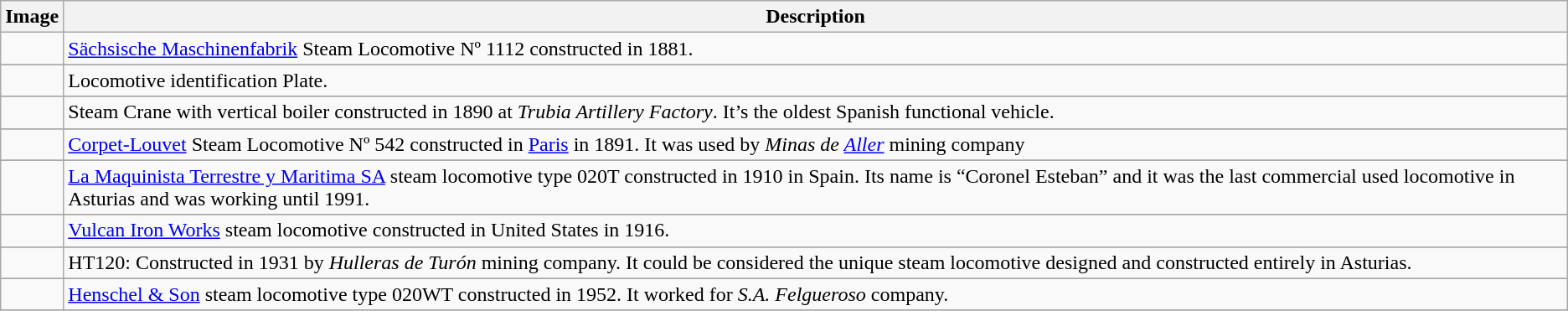<table class="wikitable">
<tr>
<th>Image</th>
<th>Description</th>
</tr>
<tr>
<td></td>
<td><a href='#'>Sächsische Maschinenfabrik</a> Steam Locomotive Nº 1112 constructed in 1881.</td>
</tr>
<tr>
</tr>
<tr>
<td></td>
<td>Locomotive identification Plate.</td>
</tr>
<tr>
</tr>
<tr>
<td></td>
<td>Steam Crane with vertical boiler constructed in 1890 at <em>Trubia Artillery Factory</em>. It’s the oldest Spanish functional vehicle.</td>
</tr>
<tr>
</tr>
<tr>
<td></td>
<td><a href='#'>Corpet-Louvet</a> Steam Locomotive Nº 542 constructed in <a href='#'>Paris</a> in 1891. It was used by <em>Minas de <a href='#'>Aller</a></em> mining company</td>
</tr>
<tr>
</tr>
<tr>
<td></td>
<td><a href='#'>La Maquinista Terrestre y Maritima SA</a> steam locomotive type 020T constructed in 1910 in Spain. Its name is “Coronel Esteban” and it was the last commercial used locomotive in Asturias and was working until 1991.</td>
</tr>
<tr>
</tr>
<tr>
<td></td>
<td><a href='#'>Vulcan Iron Works</a> steam locomotive constructed in United States in 1916.</td>
</tr>
<tr>
</tr>
<tr>
<td></td>
<td>HT120: Constructed in 1931 by <em>Hulleras de Turón</em> mining company. It could be considered the unique steam locomotive designed and constructed entirely in Asturias.</td>
</tr>
<tr>
</tr>
<tr>
<td></td>
<td><a href='#'>Henschel & Son</a> steam locomotive type 020WT constructed in 1952. It worked for <em>S.A. Felgueroso</em> company.</td>
</tr>
<tr>
</tr>
</table>
